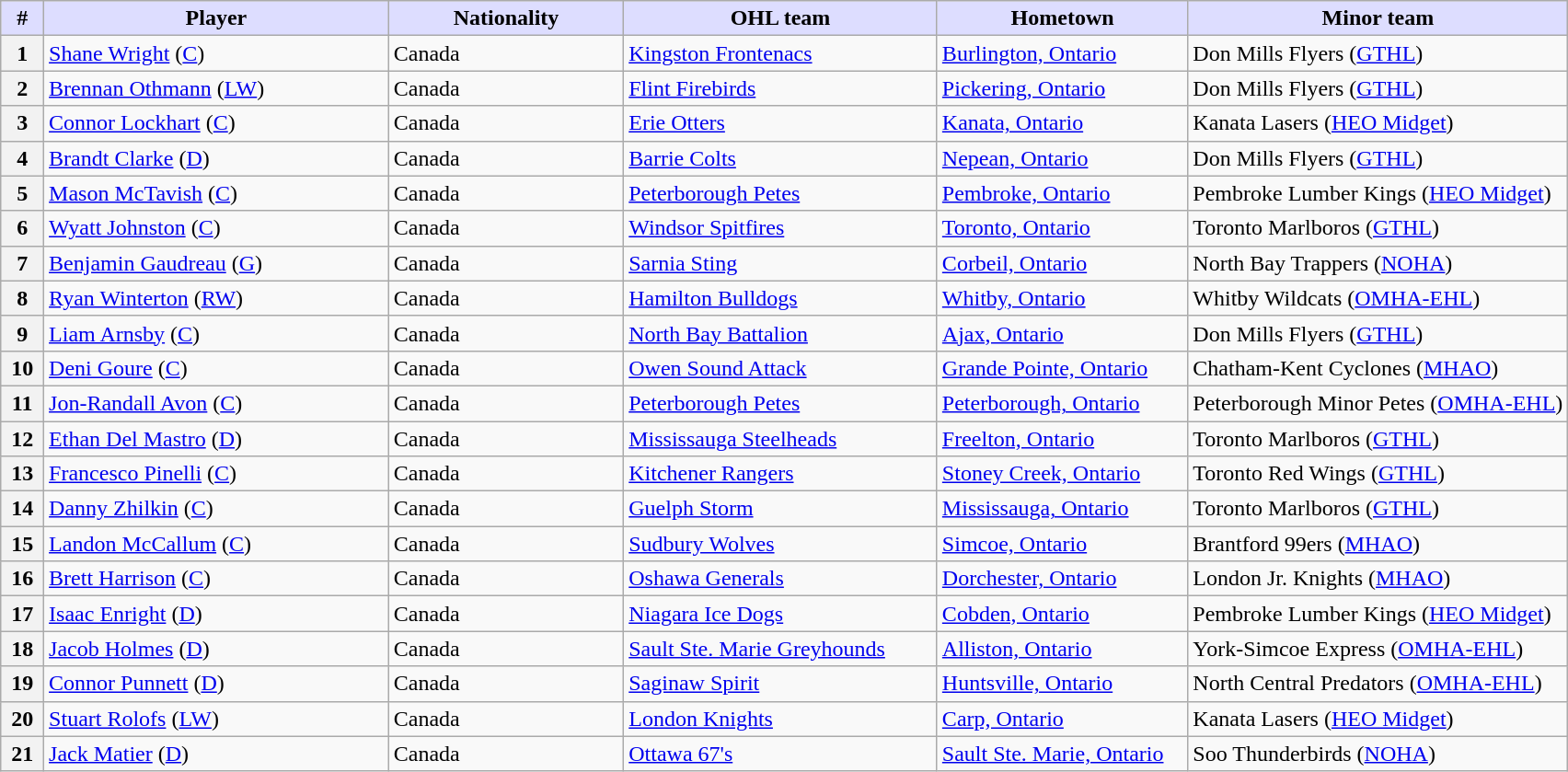<table class="wikitable">
<tr>
<th style="background:#ddf; width:2.75%;">#</th>
<th style="background:#ddf; width:22.0%;">Player</th>
<th style="background:#ddf; width:15.0%;">Nationality</th>
<th style="background:#ddf; width:20.0%;">OHL team</th>
<th style="background:#ddf; width:16.0%;">Hometown</th>
<th style="background:#ddf; width:100.0%;">Minor team</th>
</tr>
<tr>
<th>1</th>
<td><a href='#'>Shane Wright</a> (<a href='#'>C</a>)</td>
<td> Canada</td>
<td><a href='#'>Kingston Frontenacs</a></td>
<td><a href='#'>Burlington, Ontario</a></td>
<td>Don Mills Flyers (<a href='#'>GTHL</a>)</td>
</tr>
<tr>
<th>2</th>
<td><a href='#'>Brennan Othmann</a> (<a href='#'>LW</a>)</td>
<td> Canada</td>
<td><a href='#'>Flint Firebirds</a></td>
<td><a href='#'>Pickering, Ontario</a></td>
<td>Don Mills Flyers (<a href='#'>GTHL</a>)</td>
</tr>
<tr>
<th>3</th>
<td><a href='#'>Connor Lockhart</a> (<a href='#'>C</a>)</td>
<td> Canada</td>
<td><a href='#'>Erie Otters</a></td>
<td><a href='#'>Kanata, Ontario</a></td>
<td>Kanata Lasers (<a href='#'>HEO Midget</a>)</td>
</tr>
<tr>
<th>4</th>
<td><a href='#'>Brandt Clarke</a> (<a href='#'>D</a>)</td>
<td> Canada</td>
<td><a href='#'>Barrie Colts</a></td>
<td><a href='#'>Nepean, Ontario</a></td>
<td>Don Mills Flyers (<a href='#'>GTHL</a>)</td>
</tr>
<tr>
<th>5</th>
<td><a href='#'>Mason McTavish</a> (<a href='#'>C</a>)</td>
<td> Canada</td>
<td><a href='#'>Peterborough Petes</a></td>
<td><a href='#'>Pembroke, Ontario</a></td>
<td>Pembroke Lumber Kings (<a href='#'>HEO Midget</a>)</td>
</tr>
<tr>
<th>6</th>
<td><a href='#'>Wyatt Johnston</a> (<a href='#'>C</a>)</td>
<td> Canada</td>
<td><a href='#'>Windsor Spitfires</a></td>
<td><a href='#'>Toronto, Ontario</a></td>
<td>Toronto Marlboros (<a href='#'>GTHL</a>)</td>
</tr>
<tr>
<th>7</th>
<td><a href='#'>Benjamin Gaudreau</a> (<a href='#'>G</a>)</td>
<td> Canada</td>
<td><a href='#'>Sarnia Sting</a></td>
<td><a href='#'>Corbeil, Ontario</a></td>
<td>North Bay Trappers (<a href='#'>NOHA</a>)</td>
</tr>
<tr>
<th>8</th>
<td><a href='#'>Ryan Winterton</a> (<a href='#'>RW</a>)</td>
<td> Canada</td>
<td><a href='#'>Hamilton Bulldogs</a></td>
<td><a href='#'>Whitby, Ontario</a></td>
<td>Whitby Wildcats (<a href='#'>OMHA-EHL</a>)</td>
</tr>
<tr>
<th>9</th>
<td><a href='#'>Liam Arnsby</a> (<a href='#'>C</a>)</td>
<td> Canada</td>
<td><a href='#'>North Bay Battalion</a></td>
<td><a href='#'>Ajax, Ontario</a></td>
<td>Don Mills Flyers (<a href='#'>GTHL</a>)</td>
</tr>
<tr>
<th>10</th>
<td><a href='#'>Deni Goure</a> (<a href='#'>C</a>)</td>
<td> Canada</td>
<td><a href='#'>Owen Sound Attack</a></td>
<td><a href='#'>Grande Pointe, Ontario</a></td>
<td>Chatham-Kent Cyclones (<a href='#'>MHAO</a>)</td>
</tr>
<tr>
<th>11</th>
<td><a href='#'>Jon-Randall Avon</a> (<a href='#'>C</a>)</td>
<td> Canada</td>
<td><a href='#'>Peterborough Petes</a></td>
<td><a href='#'>Peterborough, Ontario</a></td>
<td>Peterborough Minor Petes (<a href='#'>OMHA-EHL</a>)</td>
</tr>
<tr>
<th>12</th>
<td><a href='#'>Ethan Del Mastro</a> (<a href='#'>D</a>)</td>
<td> Canada</td>
<td><a href='#'>Mississauga Steelheads</a></td>
<td><a href='#'>Freelton, Ontario</a></td>
<td>Toronto Marlboros (<a href='#'>GTHL</a>)</td>
</tr>
<tr>
<th>13</th>
<td><a href='#'>Francesco Pinelli</a> (<a href='#'>C</a>)</td>
<td> Canada</td>
<td><a href='#'>Kitchener Rangers</a></td>
<td><a href='#'>Stoney Creek, Ontario</a></td>
<td>Toronto Red Wings (<a href='#'>GTHL</a>)</td>
</tr>
<tr>
<th>14</th>
<td><a href='#'>Danny Zhilkin</a> (<a href='#'>C</a>)</td>
<td> Canada</td>
<td><a href='#'>Guelph Storm</a></td>
<td><a href='#'>Mississauga, Ontario</a></td>
<td>Toronto Marlboros (<a href='#'>GTHL</a>)</td>
</tr>
<tr>
<th>15</th>
<td><a href='#'>Landon McCallum</a> (<a href='#'>C</a>)</td>
<td> Canada</td>
<td><a href='#'>Sudbury Wolves</a></td>
<td><a href='#'>Simcoe, Ontario</a></td>
<td>Brantford 99ers (<a href='#'>MHAO</a>)</td>
</tr>
<tr>
<th>16</th>
<td><a href='#'>Brett Harrison</a> (<a href='#'>C</a>)</td>
<td> Canada</td>
<td><a href='#'>Oshawa Generals</a></td>
<td><a href='#'>Dorchester, Ontario</a></td>
<td>London Jr. Knights (<a href='#'>MHAO</a>)</td>
</tr>
<tr>
<th>17</th>
<td><a href='#'>Isaac Enright</a> (<a href='#'>D</a>)</td>
<td> Canada</td>
<td><a href='#'>Niagara Ice Dogs</a></td>
<td><a href='#'>Cobden, Ontario</a></td>
<td>Pembroke Lumber Kings (<a href='#'>HEO Midget</a>)</td>
</tr>
<tr>
<th>18</th>
<td><a href='#'>Jacob Holmes</a> (<a href='#'>D</a>)</td>
<td> Canada</td>
<td><a href='#'>Sault Ste. Marie Greyhounds</a></td>
<td><a href='#'>Alliston, Ontario</a></td>
<td>York-Simcoe Express (<a href='#'>OMHA-EHL</a>)</td>
</tr>
<tr>
<th>19</th>
<td><a href='#'>Connor Punnett</a> (<a href='#'>D</a>)</td>
<td> Canada</td>
<td><a href='#'>Saginaw Spirit</a></td>
<td><a href='#'>Huntsville, Ontario</a></td>
<td>North Central Predators (<a href='#'>OMHA-EHL</a>)</td>
</tr>
<tr>
<th>20</th>
<td><a href='#'>Stuart Rolofs</a> (<a href='#'>LW</a>)</td>
<td> Canada</td>
<td><a href='#'>London Knights</a></td>
<td><a href='#'>Carp, Ontario</a></td>
<td>Kanata Lasers (<a href='#'>HEO Midget</a>)</td>
</tr>
<tr>
<th>21</th>
<td><a href='#'>Jack Matier</a> (<a href='#'>D</a>)</td>
<td> Canada</td>
<td><a href='#'>Ottawa 67's</a></td>
<td><a href='#'>Sault Ste. Marie, Ontario</a></td>
<td>Soo Thunderbirds (<a href='#'>NOHA</a>)</td>
</tr>
</table>
